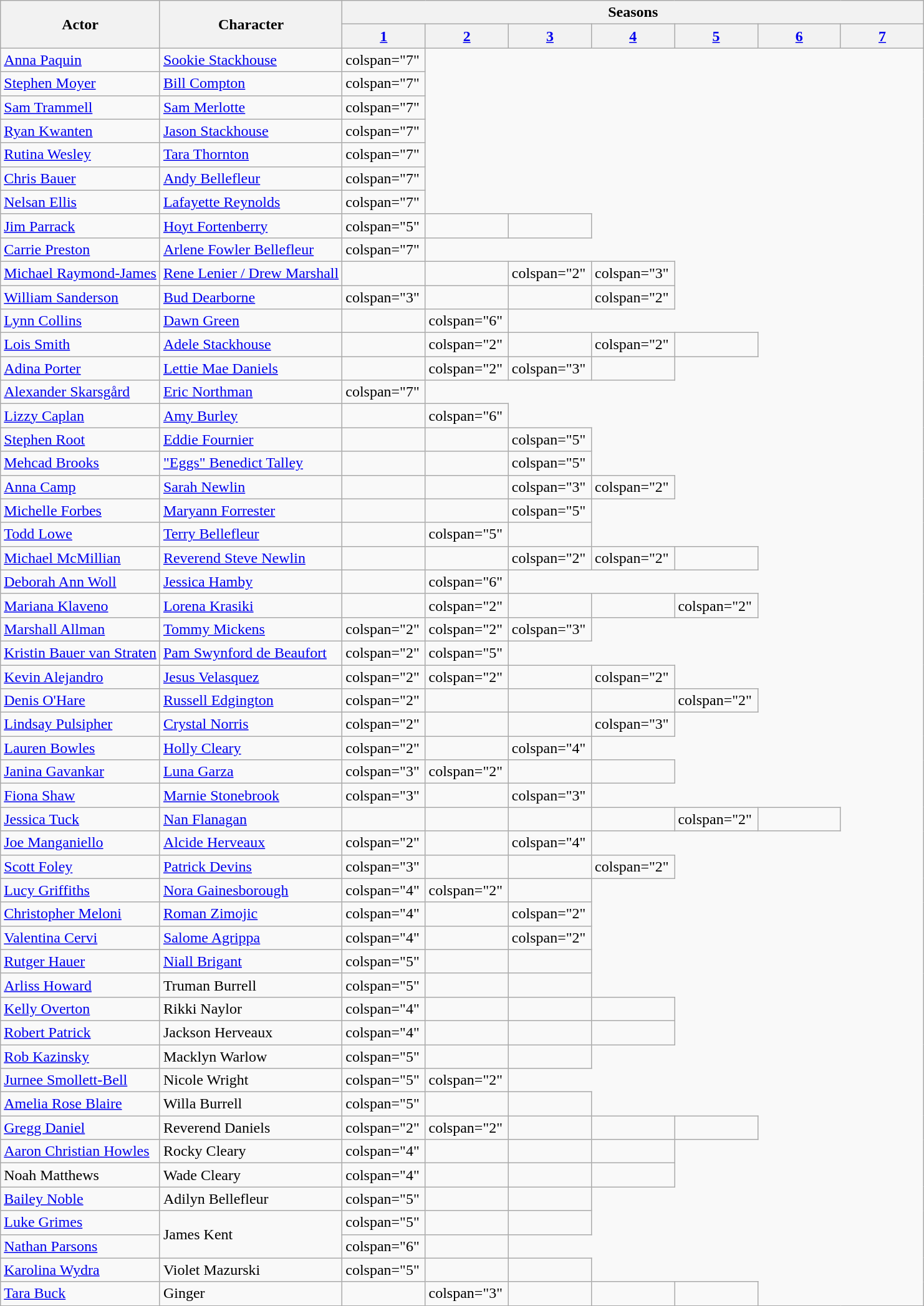<table class="wikitable plainrowheaders" >
<tr>
<th rowspan="2">Actor</th>
<th rowspan="2">Character</th>
<th colspan="7">Seasons</th>
</tr>
<tr>
<th style="width:9%;"><a href='#'>1</a></th>
<th style="width:9%;"><a href='#'>2</a></th>
<th style="width:9%;"><a href='#'>3</a></th>
<th style="width:9%;"><a href='#'>4</a></th>
<th style="width:9%;"><a href='#'>5</a></th>
<th style="width:9%;"><a href='#'>6</a></th>
<th style="width:9%;"><a href='#'>7</a></th>
</tr>
<tr>
<td><a href='#'>Anna Paquin</a></td>
<td><a href='#'>Sookie Stackhouse</a></td>
<td>colspan="7" </td>
</tr>
<tr>
<td><a href='#'>Stephen Moyer</a></td>
<td><a href='#'>Bill Compton</a></td>
<td>colspan="7" </td>
</tr>
<tr>
<td><a href='#'>Sam Trammell</a></td>
<td><a href='#'>Sam Merlotte</a></td>
<td>colspan="7" </td>
</tr>
<tr>
<td><a href='#'>Ryan Kwanten</a></td>
<td><a href='#'>Jason Stackhouse</a></td>
<td>colspan="7" </td>
</tr>
<tr>
<td><a href='#'>Rutina Wesley</a></td>
<td><a href='#'>Tara Thornton</a></td>
<td>colspan="7" </td>
</tr>
<tr>
<td><a href='#'>Chris Bauer</a></td>
<td><a href='#'>Andy Bellefleur</a></td>
<td>colspan="7" </td>
</tr>
<tr>
<td><a href='#'>Nelsan Ellis</a></td>
<td><a href='#'>Lafayette Reynolds</a></td>
<td>colspan="7" </td>
</tr>
<tr>
<td><a href='#'>Jim Parrack</a></td>
<td><a href='#'>Hoyt Fortenberry</a></td>
<td>colspan="5" </td>
<td></td>
<td></td>
</tr>
<tr>
<td><a href='#'>Carrie Preston</a></td>
<td><a href='#'>Arlene Fowler Bellefleur</a></td>
<td>colspan="7" </td>
</tr>
<tr>
<td><a href='#'>Michael Raymond-James</a></td>
<td><a href='#'>Rene Lenier / Drew Marshall</a></td>
<td></td>
<td></td>
<td>colspan="2" </td>
<td>colspan="3" </td>
</tr>
<tr>
<td><a href='#'>William Sanderson</a></td>
<td><a href='#'>Bud Dearborne</a></td>
<td>colspan="3" </td>
<td></td>
<td></td>
<td>colspan="2" </td>
</tr>
<tr>
<td><a href='#'>Lynn Collins</a></td>
<td><a href='#'>Dawn Green</a></td>
<td></td>
<td>colspan="6" </td>
</tr>
<tr>
<td><a href='#'>Lois Smith</a></td>
<td><a href='#'>Adele Stackhouse</a></td>
<td></td>
<td>colspan="2" </td>
<td></td>
<td>colspan="2" </td>
<td></td>
</tr>
<tr>
<td><a href='#'>Adina Porter</a></td>
<td><a href='#'>Lettie Mae Daniels</a></td>
<td></td>
<td>colspan="2" </td>
<td>colspan="3" </td>
<td></td>
</tr>
<tr>
<td><a href='#'>Alexander Skarsgård</a></td>
<td><a href='#'>Eric Northman</a></td>
<td>colspan="7" </td>
</tr>
<tr>
<td><a href='#'>Lizzy Caplan</a></td>
<td><a href='#'>Amy Burley</a></td>
<td></td>
<td>colspan="6" </td>
</tr>
<tr>
<td><a href='#'>Stephen Root</a></td>
<td><a href='#'>Eddie Fournier</a></td>
<td></td>
<td></td>
<td>colspan="5" </td>
</tr>
<tr>
<td><a href='#'>Mehcad Brooks</a></td>
<td><a href='#'>"Eggs" Benedict Talley</a></td>
<td></td>
<td></td>
<td>colspan="5" </td>
</tr>
<tr>
<td><a href='#'>Anna Camp</a></td>
<td><a href='#'>Sarah Newlin</a></td>
<td></td>
<td></td>
<td>colspan="3" </td>
<td>colspan="2" </td>
</tr>
<tr>
<td><a href='#'>Michelle Forbes</a></td>
<td><a href='#'>Maryann Forrester</a></td>
<td></td>
<td></td>
<td>colspan="5" </td>
</tr>
<tr>
<td><a href='#'>Todd Lowe</a></td>
<td><a href='#'>Terry Bellefleur</a></td>
<td></td>
<td>colspan="5" </td>
<td></td>
</tr>
<tr>
<td><a href='#'>Michael McMillian</a></td>
<td><a href='#'>Reverend Steve Newlin</a></td>
<td></td>
<td></td>
<td>colspan="2" </td>
<td>colspan="2" </td>
<td></td>
</tr>
<tr>
<td><a href='#'>Deborah Ann Woll</a></td>
<td><a href='#'>Jessica Hamby</a></td>
<td></td>
<td>colspan="6" </td>
</tr>
<tr>
<td><a href='#'>Mariana Klaveno</a></td>
<td><a href='#'>Lorena Krasiki</a></td>
<td></td>
<td>colspan="2" </td>
<td></td>
<td></td>
<td>colspan="2" </td>
</tr>
<tr>
<td><a href='#'>Marshall Allman</a></td>
<td><a href='#'>Tommy Mickens</a></td>
<td>colspan="2" </td>
<td>colspan="2" </td>
<td>colspan="3" </td>
</tr>
<tr>
<td><a href='#'>Kristin Bauer van Straten</a></td>
<td><a href='#'>Pam Swynford de Beaufort</a></td>
<td>colspan="2" </td>
<td>colspan="5" </td>
</tr>
<tr>
<td><a href='#'>Kevin Alejandro</a></td>
<td><a href='#'>Jesus Velasquez</a></td>
<td>colspan="2" </td>
<td>colspan="2" </td>
<td></td>
<td>colspan="2" </td>
</tr>
<tr>
<td><a href='#'>Denis O'Hare</a></td>
<td><a href='#'>Russell Edgington</a></td>
<td>colspan="2" </td>
<td></td>
<td></td>
<td></td>
<td>colspan="2" </td>
</tr>
<tr>
<td><a href='#'>Lindsay Pulsipher</a></td>
<td><a href='#'>Crystal Norris</a></td>
<td>colspan="2" </td>
<td></td>
<td></td>
<td>colspan="3" </td>
</tr>
<tr>
<td><a href='#'>Lauren Bowles</a></td>
<td><a href='#'>Holly Cleary</a></td>
<td>colspan="2" </td>
<td></td>
<td>colspan="4" </td>
</tr>
<tr>
<td><a href='#'>Janina Gavankar</a></td>
<td><a href='#'>Luna Garza</a></td>
<td>colspan="3" </td>
<td>colspan="2" </td>
<td></td>
<td></td>
</tr>
<tr>
<td><a href='#'>Fiona Shaw</a></td>
<td><a href='#'>Marnie Stonebrook</a></td>
<td>colspan="3" </td>
<td></td>
<td>colspan="3" </td>
</tr>
<tr>
<td><a href='#'>Jessica Tuck</a></td>
<td><a href='#'>Nan Flanagan</a></td>
<td></td>
<td></td>
<td></td>
<td></td>
<td>colspan="2" </td>
<td></td>
</tr>
<tr>
<td><a href='#'>Joe Manganiello</a></td>
<td><a href='#'>Alcide Herveaux</a></td>
<td>colspan="2" </td>
<td></td>
<td>colspan="4" </td>
</tr>
<tr>
<td><a href='#'>Scott Foley</a></td>
<td><a href='#'>Patrick Devins</a></td>
<td>colspan="3" </td>
<td></td>
<td></td>
<td>colspan="2" </td>
</tr>
<tr>
<td><a href='#'>Lucy Griffiths</a></td>
<td><a href='#'>Nora Gainesborough</a></td>
<td>colspan="4" </td>
<td>colspan="2" </td>
<td></td>
</tr>
<tr>
<td><a href='#'>Christopher Meloni</a></td>
<td><a href='#'>Roman Zimojic</a></td>
<td>colspan="4" </td>
<td></td>
<td>colspan="2" </td>
</tr>
<tr>
<td><a href='#'>Valentina Cervi</a></td>
<td><a href='#'>Salome Agrippa</a></td>
<td>colspan="4" </td>
<td></td>
<td>colspan="2" </td>
</tr>
<tr>
<td><a href='#'>Rutger Hauer</a></td>
<td><a href='#'>Niall Brigant</a></td>
<td>colspan="5" </td>
<td></td>
<td></td>
</tr>
<tr>
<td><a href='#'>Arliss Howard</a></td>
<td>Truman Burrell</td>
<td>colspan="5" </td>
<td></td>
<td></td>
</tr>
<tr>
<td><a href='#'>Kelly Overton</a></td>
<td>Rikki Naylor</td>
<td>colspan="4" </td>
<td></td>
<td></td>
<td></td>
</tr>
<tr>
<td><a href='#'>Robert Patrick</a></td>
<td>Jackson Herveaux</td>
<td>colspan="4" </td>
<td></td>
<td></td>
<td></td>
</tr>
<tr>
<td><a href='#'>Rob Kazinsky</a></td>
<td>Macklyn Warlow</td>
<td>colspan="5" </td>
<td></td>
<td></td>
</tr>
<tr>
<td><a href='#'>Jurnee Smollett-Bell</a></td>
<td>Nicole Wright</td>
<td>colspan="5" </td>
<td>colspan="2" </td>
</tr>
<tr>
<td><a href='#'>Amelia Rose Blaire</a></td>
<td>Willa Burrell</td>
<td>colspan="5" </td>
<td></td>
<td></td>
</tr>
<tr>
<td><a href='#'>Gregg Daniel</a></td>
<td>Reverend Daniels</td>
<td>colspan="2" </td>
<td>colspan="2" </td>
<td></td>
<td></td>
<td></td>
</tr>
<tr>
<td><a href='#'>Aaron Christian Howles</a></td>
<td>Rocky Cleary</td>
<td>colspan="4" </td>
<td></td>
<td></td>
<td></td>
</tr>
<tr>
<td>Noah Matthews</td>
<td>Wade Cleary</td>
<td>colspan="4" </td>
<td></td>
<td></td>
<td></td>
</tr>
<tr>
<td><a href='#'>Bailey Noble</a></td>
<td>Adilyn Bellefleur</td>
<td>colspan="5" </td>
<td></td>
<td></td>
</tr>
<tr>
<td><a href='#'>Luke Grimes</a></td>
<td rowspan="2">James Kent</td>
<td>colspan="5" </td>
<td></td>
<td></td>
</tr>
<tr>
<td><a href='#'>Nathan Parsons</a></td>
<td>colspan="6" </td>
<td></td>
</tr>
<tr>
<td><a href='#'>Karolina Wydra</a></td>
<td>Violet Mazurski</td>
<td>colspan="5" </td>
<td></td>
<td></td>
</tr>
<tr>
<td><a href='#'>Tara Buck</a></td>
<td>Ginger</td>
<td></td>
<td>colspan="3" </td>
<td></td>
<td></td>
<td></td>
</tr>
<tr>
</tr>
</table>
